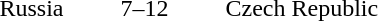<table style="text-align:center">
<tr>
<th width=200></th>
<th width=100></th>
<th width=200></th>
</tr>
<tr>
<td align=right>Russia </td>
<td>7–12</td>
<td align=left> Czech Republic</td>
</tr>
</table>
